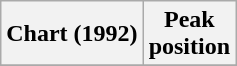<table class="wikitable sortable">
<tr>
<th align="left">Chart (1992)</th>
<th align="center">Peak<br>position</th>
</tr>
<tr>
</tr>
</table>
